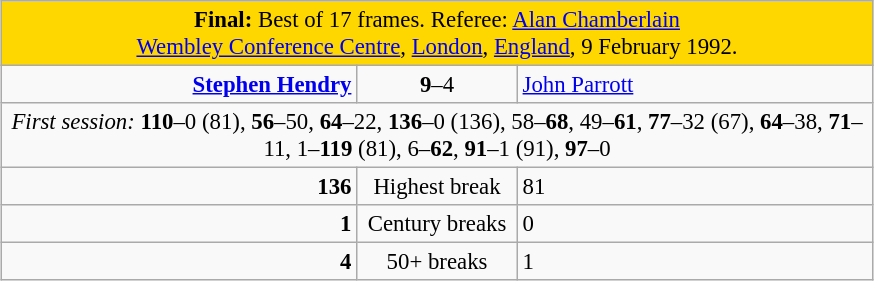<table class="wikitable" style="font-size: 95%; margin: 1em auto 1em auto;">
<tr>
<td colspan="3" align="center" bgcolor="#ffd700"><strong>Final:</strong> Best of 17 frames. Referee: <a href='#'>Alan Chamberlain</a><br><a href='#'>Wembley Conference Centre</a>, <a href='#'>London</a>, <a href='#'>England</a>, 9 February 1992.</td>
</tr>
<tr>
<td width="230" align="right"><strong><a href='#'>Stephen Hendry</a></strong><br></td>
<td width="100" align="center"><strong>9</strong>–4</td>
<td width="230"><a href='#'>John Parrott</a><br></td>
</tr>
<tr>
<td colspan="3" align="center" style="font-size: 100%"><em>First session:</em> <strong>110</strong>–0 (81), <strong>56</strong>–50, <strong>64</strong>–22, <strong>136</strong>–0 (136), 58–<strong>68</strong>, 49–<strong>61</strong>, <strong>77</strong>–32 (67), <strong>64</strong>–38, <strong>71</strong>–11, 1–<strong>119</strong> (81), 6–<strong>62</strong>, <strong>91</strong>–1 (91), <strong>97</strong>–0</td>
</tr>
<tr>
<td align="right"><strong>136</strong></td>
<td align="center">Highest break</td>
<td>81</td>
</tr>
<tr>
<td align="right"><strong>1</strong></td>
<td align="center">Century breaks</td>
<td>0</td>
</tr>
<tr>
<td align="right"><strong>4</strong></td>
<td align="center">50+ breaks</td>
<td>1</td>
</tr>
</table>
